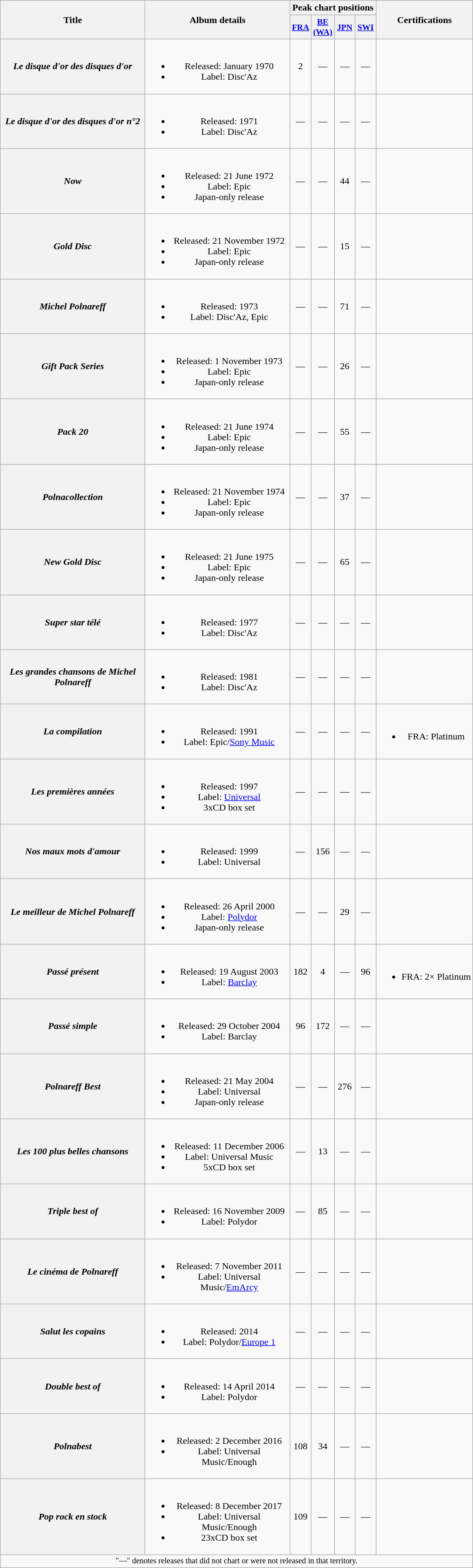<table class="wikitable plainrowheaders" style="text-align:center;">
<tr>
<th rowspan="2" scope="col" style="width:15em;">Title</th>
<th rowspan="2" scope="col" style="width:15em;">Album details</th>
<th colspan="4">Peak chart positions</th>
<th rowspan="2">Certifications</th>
</tr>
<tr>
<th scope="col" style="width:2em;font-size:90%;"><a href='#'>FRA</a><br></th>
<th scope="col" style="width:2em;font-size:90%;"><a href='#'>BE (WA)</a><br></th>
<th scope="col" style="width:2em;font-size:90%;"><a href='#'>JPN</a><br></th>
<th scope="col" style="width:2em;font-size:90%;"><a href='#'>SWI</a><br></th>
</tr>
<tr>
<th scope="row"><em>Le disque d'or des disques d'or</em></th>
<td><br><ul><li>Released: January 1970</li><li>Label: Disc'Az</li></ul></td>
<td>2</td>
<td>—</td>
<td>—</td>
<td>—</td>
<td></td>
</tr>
<tr>
<th scope="row"><em>Le disque d'or des disques d'or n°2</em></th>
<td><br><ul><li>Released: 1971</li><li>Label: Disc'Az</li></ul></td>
<td>—</td>
<td>—</td>
<td>—</td>
<td>—</td>
<td></td>
</tr>
<tr>
<th scope="row"><em>Now</em></th>
<td><br><ul><li>Released: 21 June 1972</li><li>Label: Epic</li><li>Japan-only release</li></ul></td>
<td>—</td>
<td>—</td>
<td>44</td>
<td>—</td>
<td></td>
</tr>
<tr>
<th scope="row"><em>Gold Disc</em></th>
<td><br><ul><li>Released: 21 November 1972</li><li>Label: Epic</li><li>Japan-only release</li></ul></td>
<td>—</td>
<td>—</td>
<td>15</td>
<td>—</td>
<td></td>
</tr>
<tr>
<th scope="row"><em>Michel Polnareff</em></th>
<td><br><ul><li>Released: 1973</li><li>Label: Disc'Az, Epic</li></ul></td>
<td>—</td>
<td>—</td>
<td>71</td>
<td>—</td>
<td></td>
</tr>
<tr>
<th scope="row"><em>Gift Pack Series</em></th>
<td><br><ul><li>Released: 1 November 1973</li><li>Label: Epic</li><li>Japan-only release</li></ul></td>
<td>—</td>
<td>—</td>
<td>26</td>
<td>—</td>
<td></td>
</tr>
<tr>
<th scope="row"><em>Pack 20</em></th>
<td><br><ul><li>Released: 21 June 1974</li><li>Label: Epic</li><li>Japan-only release</li></ul></td>
<td>—</td>
<td>—</td>
<td>55</td>
<td>—</td>
<td></td>
</tr>
<tr>
<th scope="row"><em>Polnacollection</em></th>
<td><br><ul><li>Released: 21 November 1974</li><li>Label: Epic</li><li>Japan-only release</li></ul></td>
<td>—</td>
<td>—</td>
<td>37</td>
<td>—</td>
<td></td>
</tr>
<tr>
<th scope="row"><em>New Gold Disc</em></th>
<td><br><ul><li>Released: 21 June 1975</li><li>Label: Epic</li><li>Japan-only release</li></ul></td>
<td>—</td>
<td>—</td>
<td>65</td>
<td>—</td>
<td></td>
</tr>
<tr>
<th scope="row"><em>Super star télé</em></th>
<td><br><ul><li>Released: 1977</li><li>Label: Disc'Az</li></ul></td>
<td>—</td>
<td>—</td>
<td>—</td>
<td>—</td>
<td></td>
</tr>
<tr>
<th scope="row"><em>Les grandes chansons de Michel Polnareff</em></th>
<td><br><ul><li>Released: 1981</li><li>Label: Disc'Az</li></ul></td>
<td>—</td>
<td>—</td>
<td>—</td>
<td>—</td>
<td></td>
</tr>
<tr>
<th scope="row"><em>La compilation</em></th>
<td><br><ul><li>Released: 1991</li><li>Label: Epic/<a href='#'>Sony Music</a></li></ul></td>
<td>—</td>
<td>—</td>
<td>—</td>
<td>—</td>
<td><br><ul><li>FRA: Platinum</li></ul></td>
</tr>
<tr>
<th scope="row"><em>Les premières années</em></th>
<td><br><ul><li>Released: 1997</li><li>Label: <a href='#'>Universal</a></li><li>3xCD box set</li></ul></td>
<td>—</td>
<td>—</td>
<td>—</td>
<td>—</td>
<td></td>
</tr>
<tr>
<th scope="row"><em>Nos maux mots d'amour</em></th>
<td><br><ul><li>Released: 1999</li><li>Label: Universal</li></ul></td>
<td>—</td>
<td>156</td>
<td>—</td>
<td>—</td>
<td></td>
</tr>
<tr>
<th scope="row"><em>Le meilleur de Michel Polnareff</em></th>
<td><br><ul><li>Released: 26 April 2000</li><li>Label: <a href='#'>Polydor</a></li><li>Japan-only release</li></ul></td>
<td>—</td>
<td>—</td>
<td>29</td>
<td>—</td>
<td></td>
</tr>
<tr>
<th scope="row"><em>Passé présent</em></th>
<td><br><ul><li>Released: 19 August 2003</li><li>Label: <a href='#'>Barclay</a></li></ul></td>
<td>182</td>
<td>4</td>
<td>—</td>
<td>96</td>
<td><br><ul><li>FRA: 2× Platinum</li></ul></td>
</tr>
<tr>
<th scope="row"><em>Passé simple</em></th>
<td><br><ul><li>Released: 29 October 2004</li><li>Label: Barclay</li></ul></td>
<td>96</td>
<td>172</td>
<td>—</td>
<td>—</td>
<td></td>
</tr>
<tr>
<th scope="row"><em>Polnareff Best</em></th>
<td><br><ul><li>Released: 21 May 2004</li><li>Label: Universal</li><li>Japan-only release</li></ul></td>
<td>—</td>
<td>—</td>
<td>276</td>
<td>—</td>
<td></td>
</tr>
<tr>
<th scope="row"><em>Les 100 plus belles chansons</em></th>
<td><br><ul><li>Released: 11 December 2006</li><li>Label: Universal Music</li><li>5xCD box set</li></ul></td>
<td>—</td>
<td>13</td>
<td>—</td>
<td>—</td>
<td></td>
</tr>
<tr>
<th scope="row"><em>Triple best of</em></th>
<td><br><ul><li>Released: 16 November 2009</li><li>Label: Polydor</li></ul></td>
<td>—</td>
<td>85</td>
<td>—</td>
<td>—</td>
<td></td>
</tr>
<tr>
<th scope="row"><em>Le cinéma de Polnareff</em></th>
<td><br><ul><li>Released: 7 November 2011</li><li>Label: Universal Music/<a href='#'>EmArcy</a></li></ul></td>
<td>—</td>
<td>—</td>
<td>—</td>
<td>—</td>
<td></td>
</tr>
<tr>
<th scope="row"><em>Salut les copains</em></th>
<td><br><ul><li>Released: 2014</li><li>Label: Polydor/<a href='#'>Europe 1</a></li></ul></td>
<td>—</td>
<td>—</td>
<td>—</td>
<td>—</td>
<td></td>
</tr>
<tr>
<th scope="row"><em>Double best of</em></th>
<td><br><ul><li>Released: 14 April 2014</li><li>Label: Polydor</li></ul></td>
<td>—</td>
<td>—</td>
<td>—</td>
<td>—</td>
<td></td>
</tr>
<tr>
<th scope="row"><em>Polnabest</em></th>
<td><br><ul><li>Released: 2 December 2016</li><li>Label: Universal Music/Enough</li></ul></td>
<td>108</td>
<td>34</td>
<td>—</td>
<td>—</td>
<td></td>
</tr>
<tr>
<th scope="row"><em>Pop rock en stock</em></th>
<td><br><ul><li>Released: 8 December 2017</li><li>Label: Universal Music/Enough</li><li>23xCD box set</li></ul></td>
<td>109</td>
<td>—</td>
<td>—</td>
<td>—</td>
<td></td>
</tr>
<tr>
<td colspan="7" style="font-size:85%">"—" denotes releases that did not chart or were not released in that territory.</td>
</tr>
</table>
